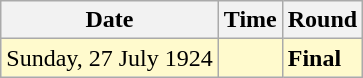<table class="wikitable">
<tr>
<th>Date</th>
<th>Time</th>
<th>Round</th>
</tr>
<tr style=background:lemonchiffon>
<td>Sunday, 27 July 1924</td>
<td></td>
<td><strong>Final</strong></td>
</tr>
</table>
